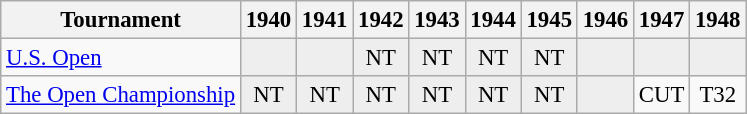<table class="wikitable" style="font-size:95%;text-align:center;">
<tr>
<th>Tournament</th>
<th>1940</th>
<th>1941</th>
<th>1942</th>
<th>1943</th>
<th>1944</th>
<th>1945</th>
<th>1946</th>
<th>1947</th>
<th>1948</th>
</tr>
<tr>
<td align=left><a href='#'>U.S. Open</a></td>
<td style="background:#eeeeee;"></td>
<td style="background:#eeeeee;"></td>
<td style="background:#eeeeee;">NT</td>
<td style="background:#eeeeee;">NT</td>
<td style="background:#eeeeee;">NT</td>
<td style="background:#eeeeee;">NT</td>
<td style="background:#eeeeee;"></td>
<td style="background:#eeeeee;"></td>
<td style="background:#eeeeee;"></td>
</tr>
<tr>
<td align=left><a href='#'>The Open Championship</a></td>
<td style="background:#eeeeee;">NT</td>
<td style="background:#eeeeee;">NT</td>
<td style="background:#eeeeee;">NT</td>
<td style="background:#eeeeee;">NT</td>
<td style="background:#eeeeee;">NT</td>
<td style="background:#eeeeee;">NT</td>
<td style="background:#eeeeee;"></td>
<td>CUT</td>
<td>T32</td>
</tr>
</table>
